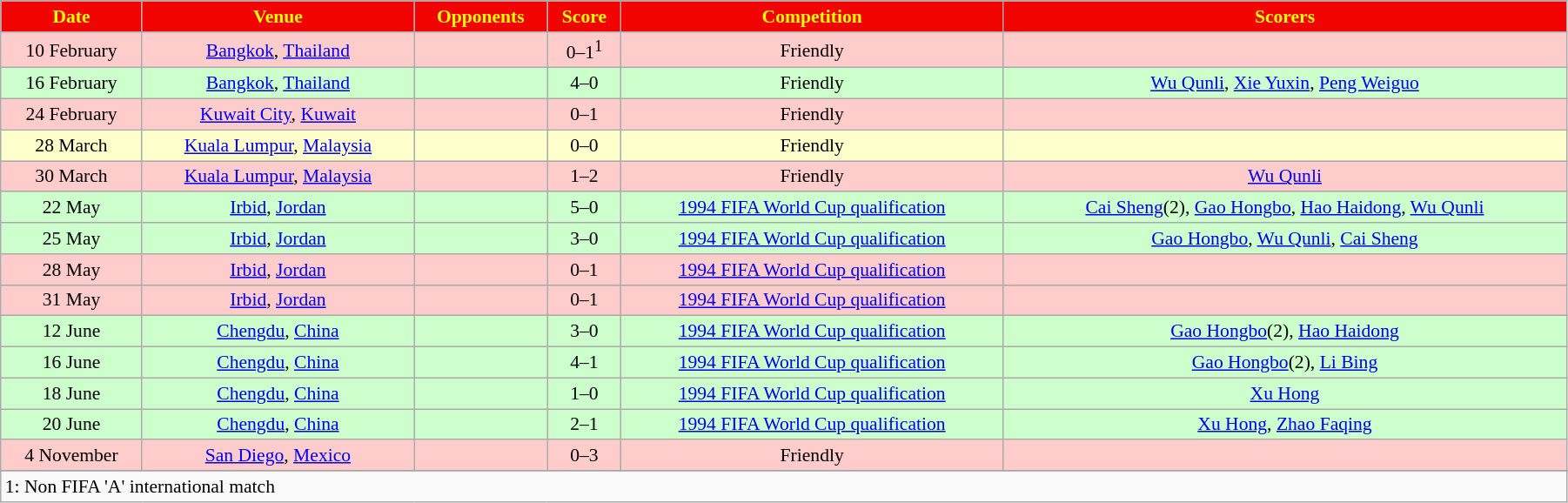<table width=95% class="wikitable" style="text-align: center; font-size: 90%">
<tr bgcolor=#F00300 style="color:yellow">
<td><strong>Date</strong></td>
<td><strong>Venue</strong></td>
<td><strong>Opponents</strong></td>
<td><strong>Score</strong></td>
<td><strong>Competition</strong></td>
<td><strong>Scorers</strong></td>
</tr>
<tr bgcolor=#FFCCCC>
<td>10 February</td>
<td><a href='#'>Bangkok</a>, <a href='#'>Thailand</a></td>
<td></td>
<td>0–1<sup>1</sup></td>
<td>Friendly</td>
<td></td>
</tr>
<tr bgcolor=#CCFFCC>
<td>16 February</td>
<td><a href='#'>Bangkok</a>, <a href='#'>Thailand</a></td>
<td></td>
<td>4–0</td>
<td>Friendly</td>
<td><a href='#'>Wu Qunli</a>, <a href='#'>Xie Yuxin</a>, <a href='#'>Peng Weiguo</a></td>
</tr>
<tr bgcolor=#FFCCCC>
<td>24 February</td>
<td><a href='#'>Kuwait City</a>, <a href='#'>Kuwait</a></td>
<td></td>
<td>0–1</td>
<td>Friendly</td>
<td></td>
</tr>
<tr bgcolor=#FFFFCC>
<td>28 March</td>
<td><a href='#'>Kuala Lumpur</a>, <a href='#'>Malaysia</a></td>
<td></td>
<td>0–0</td>
<td>Friendly</td>
<td></td>
</tr>
<tr bgcolor=#FFCCCC>
<td>30 March</td>
<td><a href='#'>Kuala Lumpur</a>, <a href='#'>Malaysia</a></td>
<td></td>
<td>1–2</td>
<td>Friendly</td>
<td><a href='#'>Wu Qunli</a></td>
</tr>
<tr bgcolor=#CCFFCC>
<td>22 May</td>
<td><a href='#'>Irbid</a>, <a href='#'>Jordan</a></td>
<td></td>
<td>5–0</td>
<td><a href='#'>1994 FIFA World Cup qualification</a></td>
<td><a href='#'>Cai Sheng</a>(2), <a href='#'>Gao Hongbo</a>, <a href='#'>Hao Haidong</a>, <a href='#'>Wu Qunli</a></td>
</tr>
<tr bgcolor=#CCFFCC>
<td>25 May</td>
<td><a href='#'>Irbid</a>, <a href='#'>Jordan</a></td>
<td></td>
<td>3–0</td>
<td><a href='#'>1994 FIFA World Cup qualification</a></td>
<td><a href='#'>Gao Hongbo</a>, <a href='#'>Wu Qunli</a>, <a href='#'>Cai Sheng</a></td>
</tr>
<tr bgcolor=#FFCCCC>
<td>28 May</td>
<td><a href='#'>Irbid</a>, <a href='#'>Jordan</a></td>
<td></td>
<td>0–1</td>
<td><a href='#'>1994 FIFA World Cup qualification</a></td>
<td></td>
</tr>
<tr bgcolor=#FFCCCC>
<td>31 May</td>
<td><a href='#'>Irbid</a>, <a href='#'>Jordan</a></td>
<td></td>
<td>0–1</td>
<td><a href='#'>1994 FIFA World Cup qualification</a></td>
<td></td>
</tr>
<tr bgcolor=#CCFFCC>
<td>12 June</td>
<td><a href='#'>Chengdu</a>, <a href='#'>China</a></td>
<td></td>
<td>3–0</td>
<td><a href='#'>1994 FIFA World Cup qualification</a></td>
<td><a href='#'>Gao Hongbo</a>(2), <a href='#'>Hao Haidong</a></td>
</tr>
<tr bgcolor=#CCFFCC>
<td>16 June</td>
<td><a href='#'>Chengdu</a>, <a href='#'>China</a></td>
<td></td>
<td>4–1</td>
<td><a href='#'>1994 FIFA World Cup qualification</a></td>
<td><a href='#'>Gao Hongbo</a>(2), <a href='#'>Li Bing</a></td>
</tr>
<tr bgcolor=#CCFFCC>
<td>18 June</td>
<td><a href='#'>Chengdu</a>, <a href='#'>China</a></td>
<td></td>
<td>1–0</td>
<td><a href='#'>1994 FIFA World Cup qualification</a></td>
<td><a href='#'>Xu Hong</a></td>
</tr>
<tr bgcolor=#CCFFCC>
<td>20 June</td>
<td><a href='#'>Chengdu</a>, <a href='#'>China</a></td>
<td></td>
<td>2–1</td>
<td><a href='#'>1994 FIFA World Cup qualification</a></td>
<td><a href='#'>Xu Hong</a>, <a href='#'>Zhao Faqing</a></td>
</tr>
<tr bgcolor=#FFCCCC>
<td>4 November</td>
<td><a href='#'>San Diego</a>, <a href='#'>Mexico</a></td>
<td></td>
<td>0–3</td>
<td>Friendly</td>
<td></td>
</tr>
<tr>
</tr>
<tr>
<td colspan=6 align=left>1: Non FIFA 'A' international match</td>
</tr>
</table>
